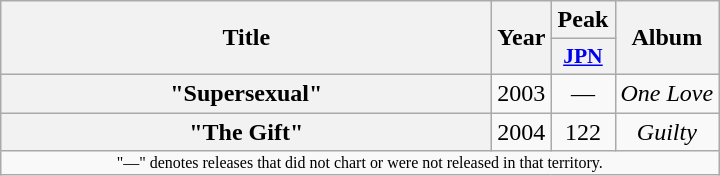<table class="wikitable plainrowheaders" style="text-align:center;" border="1">
<tr>
<th scope="col" rowspan="2" style="width:20em;">Title</th>
<th scope="col" rowspan="2">Year</th>
<th scope="col" colspan="1">Peak</th>
<th scope="col" rowspan="2">Album</th>
</tr>
<tr>
<th scope="col" style="width:2.5em;font-size:90%;"><a href='#'>JPN</a><br></th>
</tr>
<tr>
<th scope="row">"Supersexual"</th>
<td>2003</td>
<td>—</td>
<td><em>One Love</em></td>
</tr>
<tr>
<th scope="row">"The Gift"</th>
<td>2004</td>
<td>122</td>
<td><em>Guilty</em></td>
</tr>
<tr>
<td align="center" colspan="15" style="font-size:8pt">"—" denotes releases that did not chart or were not released in that territory.</td>
</tr>
</table>
